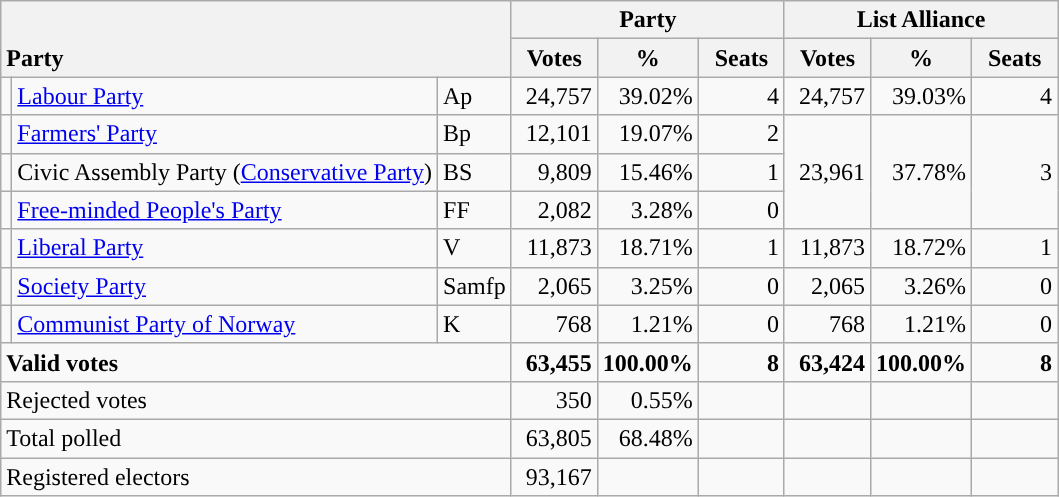<table class="wikitable" border="1" style="text-align:right;">
<tr>
<th style="text-align:left;" valign=bottom rowspan=2 colspan=3>Party</th>
<th colspan=3>Party</th>
<th colspan=3>List Alliance</th>
</tr>
<tr>
<th align=center valign=bottom width="50">Votes</th>
<th align=center valign=bottom width="50">%</th>
<th align=center valign=bottom width="50">Seats</th>
<th align=center valign=bottom width="50">Votes</th>
<th align=center valign=bottom width="50">%</th>
<th align=center valign=bottom width="50">Seats</th>
</tr>
<tr>
<td style="color:inherit;background:"></td>
<td align=left><a href='#'>Labour Party</a></td>
<td align=left>Ap</td>
<td>24,757</td>
<td>39.02%</td>
<td>4</td>
<td>24,757</td>
<td>39.03%</td>
<td>4</td>
</tr>
<tr>
<td style="color:inherit;background:"></td>
<td align=left><a href='#'>Farmers' Party</a></td>
<td align=left>Bp</td>
<td>12,101</td>
<td>19.07%</td>
<td>2</td>
<td rowspan=3>23,961</td>
<td rowspan=3>37.78%</td>
<td rowspan=3>3</td>
</tr>
<tr>
<td></td>
<td align=left>Civic Assembly Party (<a href='#'>Conservative Party</a>)</td>
<td align=left>BS</td>
<td>9,809</td>
<td>15.46%</td>
<td>1</td>
</tr>
<tr>
<td style="color:inherit;background:"></td>
<td align=left><a href='#'>Free-minded People's Party</a></td>
<td align=left>FF</td>
<td>2,082</td>
<td>3.28%</td>
<td>0</td>
</tr>
<tr>
<td style="color:inherit;background:"></td>
<td align=left><a href='#'>Liberal Party</a></td>
<td align=left>V</td>
<td>11,873</td>
<td>18.71%</td>
<td>1</td>
<td>11,873</td>
<td>18.72%</td>
<td>1</td>
</tr>
<tr>
<td></td>
<td align=left><a href='#'>Society Party</a></td>
<td align=left>Samfp</td>
<td>2,065</td>
<td>3.25%</td>
<td>0</td>
<td>2,065</td>
<td>3.26%</td>
<td>0</td>
</tr>
<tr>
<td style="color:inherit;background:"></td>
<td align=left><a href='#'>Communist Party of Norway</a></td>
<td align=left>K</td>
<td>768</td>
<td>1.21%</td>
<td>0</td>
<td>768</td>
<td>1.21%</td>
<td>0</td>
</tr>
<tr style="font-weight:bold">
<td align=left colspan=3>Valid votes</td>
<td>63,455</td>
<td>100.00%</td>
<td>8</td>
<td>63,424</td>
<td>100.00%</td>
<td>8</td>
</tr>
<tr>
<td align=left colspan=3>Rejected votes</td>
<td>350</td>
<td>0.55%</td>
<td></td>
<td></td>
<td></td>
<td></td>
</tr>
<tr>
<td align=left colspan=3>Total polled</td>
<td>63,805</td>
<td>68.48%</td>
<td></td>
<td></td>
<td></td>
<td></td>
</tr>
<tr>
<td align=left colspan=3>Registered electors</td>
<td>93,167</td>
<td></td>
<td></td>
<td></td>
<td></td>
<td></td>
</tr>
</table>
